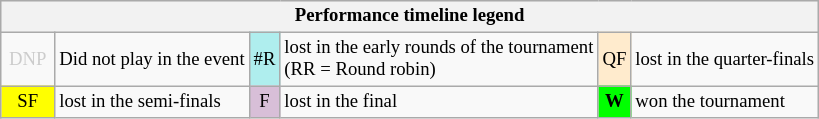<table class="wikitable" style="font-size:78%;">
<tr bgcolor="#efefef">
<th colspan="6">Performance timeline legend</th>
</tr>
<tr>
<td align="center" style="color:#cccccc;" width="30">DNP</td>
<td>Did not play in the event</td>
<td align="center" style="background:#afeeee;">#R</td>
<td>lost in the early rounds of the tournament<br>(RR = Round robin)</td>
<td align="center" style="background:#ffebcd;">QF</td>
<td>lost in the quarter-finals</td>
</tr>
<tr>
<td align="center" style="background:yellow;">SF</td>
<td>lost in the semi-finals</td>
<td align="center" style="background:#D8BFD8;">F</td>
<td>lost in the final</td>
<td align="center" style="background:#00ff00;"><strong>W</strong></td>
<td>won the tournament</td>
</tr>
</table>
